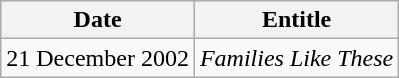<table class="wikitable" style="text-align:center;">
<tr>
<th>Date</th>
<th>Entitle</th>
</tr>
<tr>
<td>21 December 2002</td>
<td><em>Families Like These</em></td>
</tr>
</table>
